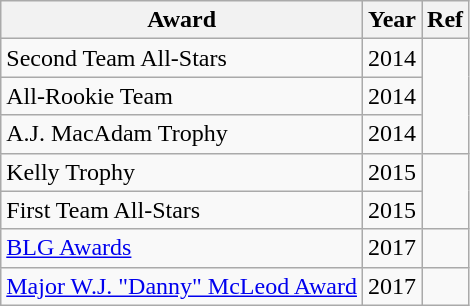<table class="wikitable">
<tr>
<th>Award</th>
<th>Year</th>
<th>Ref</th>
</tr>
<tr>
<td>Second Team All-Stars</td>
<td>2014</td>
<td rowspan="3"></td>
</tr>
<tr>
<td>All-Rookie Team</td>
<td>2014</td>
</tr>
<tr>
<td>A.J. MacAdam Trophy</td>
<td>2014</td>
</tr>
<tr>
<td>Kelly Trophy</td>
<td>2015</td>
<td rowspan="2"></td>
</tr>
<tr>
<td>First Team All-Stars</td>
<td>2015</td>
</tr>
<tr>
<td><a href='#'>BLG Awards</a></td>
<td>2017</td>
<td></td>
</tr>
<tr>
<td><a href='#'>Major W.J. "Danny" McLeod Award</a></td>
<td>2017</td>
<td></td>
</tr>
</table>
